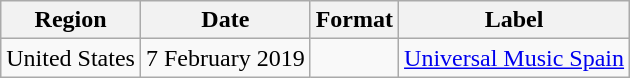<table class=wikitable>
<tr>
<th>Region</th>
<th>Date</th>
<th>Format</th>
<th>Label</th>
</tr>
<tr>
<td>United States</td>
<td>7 February 2019</td>
<td></td>
<td><a href='#'>Universal Music Spain</a></td>
</tr>
</table>
